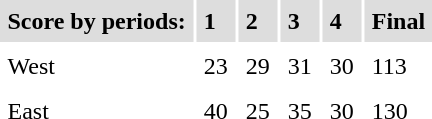<table cellpadding=5>
<tr style="background:#ddd;">
<td><strong>Score by periods:</strong></td>
<td><strong>1</strong></td>
<td><strong>2</strong></td>
<td><strong>3</strong></td>
<td><strong>4</strong></td>
<td><strong>Final</strong></td>
</tr>
<tr>
<td>West</td>
<td>23</td>
<td>29</td>
<td>31</td>
<td>30</td>
<td>113</td>
</tr>
<tr>
<td>East</td>
<td>40</td>
<td>25</td>
<td>35</td>
<td>30</td>
<td>130</td>
</tr>
</table>
